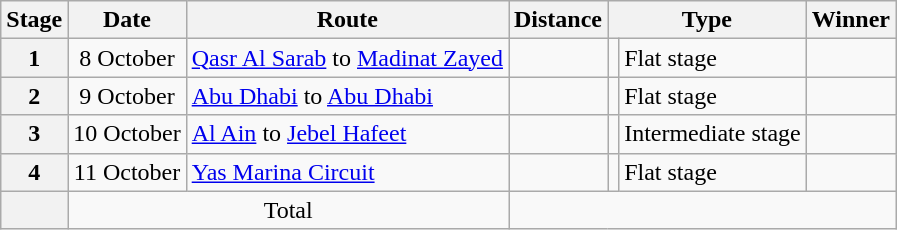<table class="wikitable">
<tr>
<th scope="col">Stage</th>
<th scope="col">Date</th>
<th scope="col">Route</th>
<th scope="col">Distance</th>
<th scope="col" colspan="2">Type</th>
<th scope="col">Winner</th>
</tr>
<tr>
<th style="text-align:center;">1</th>
<td style="text-align:center;">8 October</td>
<td><a href='#'>Qasr Al Sarab</a> to <a href='#'>Madinat Zayed</a></td>
<td></td>
<td></td>
<td>Flat stage</td>
<td></td>
</tr>
<tr>
<th style="text-align:center;">2</th>
<td style="text-align:center;">9 October</td>
<td><a href='#'>Abu Dhabi</a> to <a href='#'>Abu Dhabi</a></td>
<td></td>
<td></td>
<td>Flat stage</td>
<td></td>
</tr>
<tr>
<th style="text-align:center;">3</th>
<td style="text-align:center;">10 October</td>
<td><a href='#'>Al Ain</a> to <a href='#'>Jebel Hafeet</a></td>
<td></td>
<td></td>
<td>Intermediate stage</td>
<td></td>
</tr>
<tr>
<th style="text-align:center;">4</th>
<td style="text-align:center;">11 October</td>
<td><a href='#'>Yas Marina Circuit</a></td>
<td></td>
<td></td>
<td>Flat stage</td>
<td></td>
</tr>
<tr>
<th></th>
<td colspan="2" style="text-align:center;">Total</td>
<td colspan="5" style="text-align:center;"></td>
</tr>
</table>
